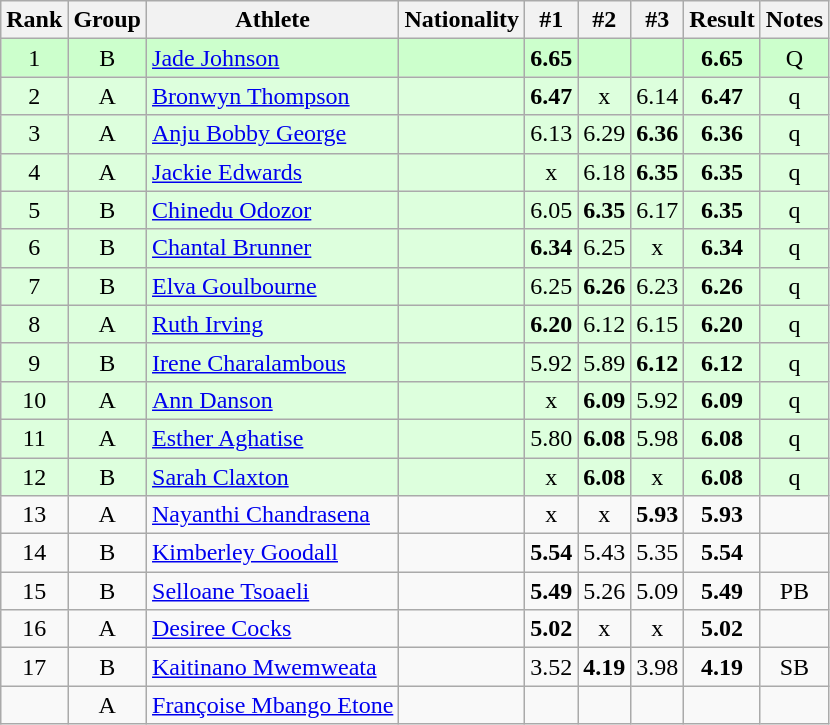<table class="wikitable sortable" style="text-align:center">
<tr>
<th>Rank</th>
<th>Group</th>
<th>Athlete</th>
<th>Nationality</th>
<th>#1</th>
<th>#2</th>
<th>#3</th>
<th>Result</th>
<th>Notes</th>
</tr>
<tr bgcolor=ccffcc>
<td>1</td>
<td>B</td>
<td align="left"><a href='#'>Jade Johnson</a></td>
<td align=left></td>
<td><strong>6.65</strong></td>
<td></td>
<td></td>
<td><strong>6.65</strong></td>
<td>Q</td>
</tr>
<tr bgcolor=ddffdd>
<td>2</td>
<td>A</td>
<td align="left"><a href='#'>Bronwyn Thompson</a></td>
<td align=left></td>
<td><strong>6.47</strong></td>
<td>x</td>
<td>6.14</td>
<td><strong>6.47</strong></td>
<td>q</td>
</tr>
<tr bgcolor=ddffdd>
<td>3</td>
<td>A</td>
<td align="left"><a href='#'>Anju Bobby George</a></td>
<td align=left></td>
<td>6.13</td>
<td>6.29</td>
<td><strong>6.36</strong></td>
<td><strong>6.36</strong></td>
<td>q</td>
</tr>
<tr bgcolor=ddffdd>
<td>4</td>
<td>A</td>
<td align="left"><a href='#'>Jackie Edwards</a></td>
<td align=left></td>
<td>x</td>
<td>6.18</td>
<td><strong>6.35</strong></td>
<td><strong>6.35</strong></td>
<td>q</td>
</tr>
<tr bgcolor=ddffdd>
<td>5</td>
<td>B</td>
<td align="left"><a href='#'>Chinedu Odozor</a></td>
<td align=left></td>
<td>6.05</td>
<td><strong>6.35</strong></td>
<td>6.17</td>
<td><strong>6.35</strong></td>
<td>q</td>
</tr>
<tr bgcolor=ddffdd>
<td>6</td>
<td>B</td>
<td align="left"><a href='#'>Chantal Brunner</a></td>
<td align=left></td>
<td><strong>6.34</strong></td>
<td>6.25</td>
<td>x</td>
<td><strong>6.34</strong></td>
<td>q</td>
</tr>
<tr bgcolor=ddffdd>
<td>7</td>
<td>B</td>
<td align="left"><a href='#'>Elva Goulbourne</a></td>
<td align=left></td>
<td>6.25</td>
<td><strong>6.26</strong></td>
<td>6.23</td>
<td><strong>6.26</strong></td>
<td>q</td>
</tr>
<tr bgcolor=ddffdd>
<td>8</td>
<td>A</td>
<td align="left"><a href='#'>Ruth Irving</a></td>
<td align=left></td>
<td><strong>6.20</strong></td>
<td>6.12</td>
<td>6.15</td>
<td><strong>6.20</strong></td>
<td>q</td>
</tr>
<tr bgcolor=ddffdd>
<td>9</td>
<td>B</td>
<td align="left"><a href='#'>Irene Charalambous</a></td>
<td align=left></td>
<td>5.92</td>
<td>5.89</td>
<td><strong>6.12</strong></td>
<td><strong>6.12</strong></td>
<td>q</td>
</tr>
<tr bgcolor=ddffdd>
<td>10</td>
<td>A</td>
<td align="left"><a href='#'>Ann Danson</a></td>
<td align=left></td>
<td>x</td>
<td><strong>6.09</strong></td>
<td>5.92</td>
<td><strong>6.09</strong></td>
<td>q</td>
</tr>
<tr bgcolor=ddffdd>
<td>11</td>
<td>A</td>
<td align="left"><a href='#'>Esther Aghatise</a></td>
<td align=left></td>
<td>5.80</td>
<td><strong>6.08</strong></td>
<td>5.98</td>
<td><strong>6.08</strong></td>
<td>q</td>
</tr>
<tr bgcolor=ddffdd>
<td>12</td>
<td>B</td>
<td align="left"><a href='#'>Sarah Claxton</a></td>
<td align=left></td>
<td>x</td>
<td><strong>6.08</strong></td>
<td>x</td>
<td><strong>6.08</strong></td>
<td>q</td>
</tr>
<tr>
<td>13</td>
<td>A</td>
<td align="left"><a href='#'>Nayanthi Chandrasena</a></td>
<td align=left></td>
<td>x</td>
<td>x</td>
<td><strong>5.93</strong></td>
<td><strong>5.93</strong></td>
<td></td>
</tr>
<tr>
<td>14</td>
<td>B</td>
<td align="left"><a href='#'>Kimberley Goodall</a></td>
<td align=left></td>
<td><strong>5.54</strong></td>
<td>5.43</td>
<td>5.35</td>
<td><strong>5.54</strong></td>
<td></td>
</tr>
<tr>
<td>15</td>
<td>B</td>
<td align="left"><a href='#'>Selloane Tsoaeli</a></td>
<td align=left></td>
<td><strong>5.49</strong></td>
<td>5.26</td>
<td>5.09</td>
<td><strong>5.49</strong></td>
<td>PB</td>
</tr>
<tr>
<td>16</td>
<td>A</td>
<td align="left"><a href='#'>Desiree Cocks</a></td>
<td align=left></td>
<td><strong>5.02</strong></td>
<td>x</td>
<td>x</td>
<td><strong>5.02</strong></td>
<td></td>
</tr>
<tr>
<td>17</td>
<td>B</td>
<td align="left"><a href='#'>Kaitinano Mwemweata</a></td>
<td align=left></td>
<td>3.52</td>
<td><strong>4.19</strong></td>
<td>3.98</td>
<td><strong>4.19</strong></td>
<td>SB</td>
</tr>
<tr>
<td></td>
<td>A</td>
<td align="left"><a href='#'>Françoise Mbango Etone</a></td>
<td align=left></td>
<td></td>
<td></td>
<td></td>
<td><strong></strong></td>
<td></td>
</tr>
</table>
